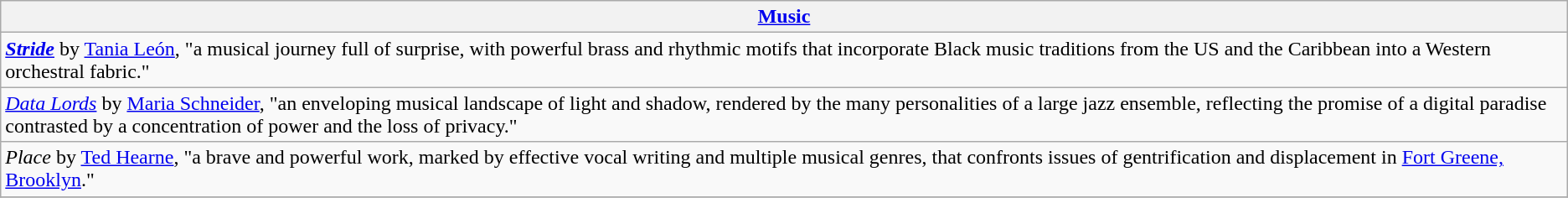<table class="wikitable" style="float:left; float:none;">
<tr>
<th><a href='#'>Music</a></th>
</tr>
<tr>
<td><strong><em><a href='#'>Stride</a></em></strong> by <a href='#'>Tania León</a>, "a musical journey full of surprise, with powerful brass and rhythmic motifs that incorporate Black music traditions from the US and the Caribbean into a Western orchestral fabric."</td>
</tr>
<tr>
<td><em><a href='#'>Data Lords</a></em> by <a href='#'>Maria Schneider</a>, "an enveloping musical landscape of light and shadow, rendered by the many personalities of a large jazz ensemble, reflecting the promise of a digital paradise contrasted by a concentration of power and the loss of privacy."</td>
</tr>
<tr>
<td><em>Place</em> by <a href='#'>Ted Hearne</a>, "a brave and powerful work, marked by effective vocal writing and multiple musical genres, that confronts issues of gentrification and displacement in <a href='#'>Fort Greene, Brooklyn</a>."</td>
</tr>
<tr>
</tr>
</table>
